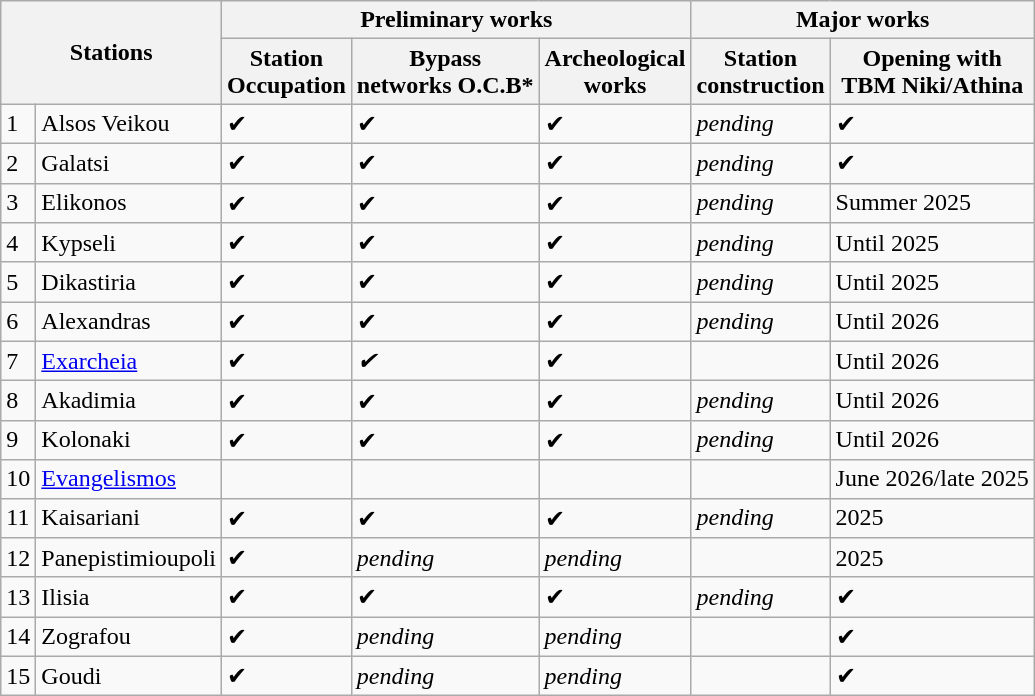<table class="wikitable">
<tr>
<th colspan="2" rowspan="2">Stations</th>
<th colspan="3">Preliminary works</th>
<th colspan="2">Major works</th>
</tr>
<tr>
<th>Station<br>Occupation</th>
<th>Bypass<br>networks O.C.B*</th>
<th>Archeological<br>works</th>
<th>Station<br>construction</th>
<th>Opening with<br>ΤΒΜ Niki/Athina</th>
</tr>
<tr>
<td>1</td>
<td>Alsos Veikou</td>
<td>✔</td>
<td>✔</td>
<td>✔</td>
<td><em>pending</em></td>
<td>✔</td>
</tr>
<tr>
<td>2</td>
<td>Galatsi</td>
<td>✔</td>
<td>✔</td>
<td>✔</td>
<td><em>pending</em></td>
<td>✔ </td>
</tr>
<tr>
<td>3</td>
<td>Elikonos</td>
<td>✔</td>
<td>✔</td>
<td>✔</td>
<td><em>pending</em></td>
<td>Summer 2025</td>
</tr>
<tr>
<td>4</td>
<td>Kypseli</td>
<td>✔</td>
<td>✔</td>
<td>✔</td>
<td><em>pending</em></td>
<td>Until 2025</td>
</tr>
<tr>
<td>5</td>
<td>Dikastiria</td>
<td>✔</td>
<td>✔</td>
<td>✔</td>
<td><em>pending</em></td>
<td>Until 2025</td>
</tr>
<tr>
<td>6</td>
<td>Alexandras</td>
<td>✔</td>
<td>✔</td>
<td>✔</td>
<td><em>pending</em></td>
<td>Until 2026</td>
</tr>
<tr>
<td>7</td>
<td><a href='#'>Exarcheia</a></td>
<td>✔</td>
<td><em>✔</em></td>
<td>✔</td>
<td></td>
<td>Until 2026</td>
</tr>
<tr>
<td>8</td>
<td>Akadimia</td>
<td>✔</td>
<td>✔</td>
<td>✔</td>
<td><em>pending</em></td>
<td>Until 2026</td>
</tr>
<tr>
<td>9</td>
<td>Kolonaki</td>
<td>✔</td>
<td>✔</td>
<td>✔</td>
<td><em>pending</em></td>
<td>Until 2026</td>
</tr>
<tr>
<td>10</td>
<td><a href='#'>Evangelismos</a></td>
<td></td>
<td></td>
<td></td>
<td></td>
<td>June 2026/late 2025</td>
</tr>
<tr>
<td>11</td>
<td>Kaisariani</td>
<td>✔</td>
<td>✔</td>
<td>✔</td>
<td><em>pending</em></td>
<td>2025</td>
</tr>
<tr>
<td>12</td>
<td>Panepistimioupoli</td>
<td>✔</td>
<td><em>pending</em></td>
<td><em>pending</em></td>
<td></td>
<td>2025</td>
</tr>
<tr>
<td>13</td>
<td>Ilisia</td>
<td>✔</td>
<td>✔</td>
<td>✔</td>
<td><em>pending</em></td>
<td>✔</td>
</tr>
<tr>
<td>14</td>
<td>Zografou</td>
<td>✔</td>
<td><em>pending</em></td>
<td><em>pending</em></td>
<td></td>
<td>✔</td>
</tr>
<tr>
<td>15</td>
<td>Goudi</td>
<td>✔</td>
<td><em>pending</em></td>
<td><em>pending</em></td>
<td></td>
<td>✔</td>
</tr>
</table>
